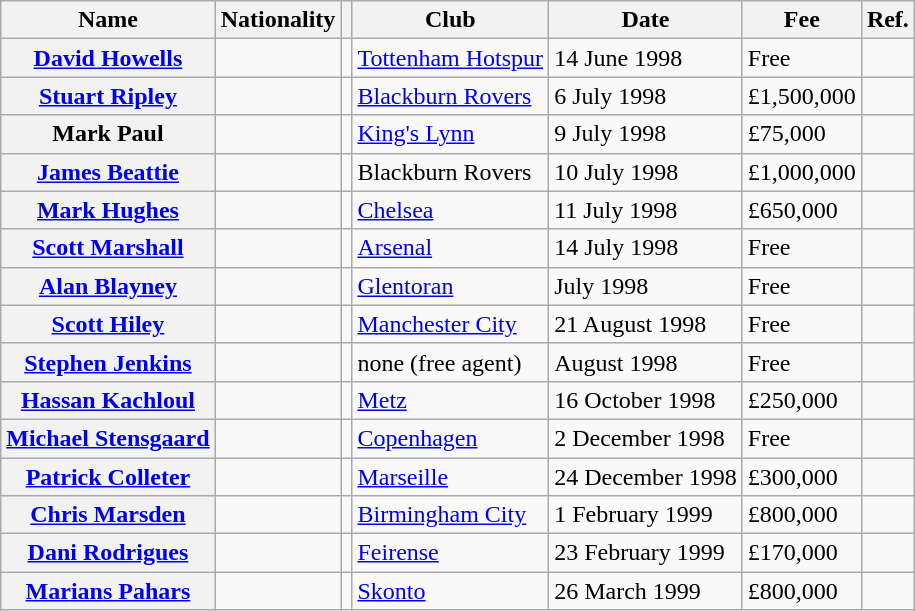<table class="wikitable plainrowheaders">
<tr>
<th scope="col">Name</th>
<th scope="col">Nationality</th>
<th scope="col"></th>
<th scope="col">Club</th>
<th scope="col">Date</th>
<th scope="col">Fee</th>
<th scope="col">Ref.</th>
</tr>
<tr>
<th scope="row"><a href='#'>David Howells</a></th>
<td></td>
<td align="center"></td>
<td> <a href='#'>Tottenham Hotspur</a></td>
<td>14 June 1998</td>
<td>Free</td>
<td align="center"></td>
</tr>
<tr>
<th scope="row"><a href='#'>Stuart Ripley</a></th>
<td></td>
<td align="center"></td>
<td> <a href='#'>Blackburn Rovers</a></td>
<td>6 July 1998</td>
<td>£1,500,000</td>
<td align="center"></td>
</tr>
<tr>
<th scope="row">Mark Paul</th>
<td></td>
<td align="center"></td>
<td> <a href='#'>King's Lynn</a></td>
<td>9 July 1998</td>
<td>£75,000</td>
<td align="center"></td>
</tr>
<tr>
<th scope="row"><a href='#'>James Beattie</a></th>
<td></td>
<td align="center"></td>
<td> Blackburn Rovers</td>
<td>10 July 1998</td>
<td>£1,000,000</td>
<td align="center"></td>
</tr>
<tr>
<th scope="row"><a href='#'>Mark Hughes</a></th>
<td></td>
<td align="center"></td>
<td> <a href='#'>Chelsea</a></td>
<td>11 July 1998</td>
<td>£650,000</td>
<td align="center"></td>
</tr>
<tr>
<th scope="row"><a href='#'>Scott Marshall</a></th>
<td></td>
<td align="center"></td>
<td> <a href='#'>Arsenal</a></td>
<td>14 July 1998</td>
<td>Free</td>
<td align="center"></td>
</tr>
<tr>
<th scope="row"><a href='#'>Alan Blayney</a></th>
<td></td>
<td align="center"></td>
<td> <a href='#'>Glentoran</a></td>
<td>July 1998</td>
<td>Free</td>
<td align="center"></td>
</tr>
<tr>
<th scope="row"><a href='#'>Scott Hiley</a></th>
<td></td>
<td align="center"></td>
<td> <a href='#'>Manchester City</a></td>
<td>21 August 1998</td>
<td>Free</td>
<td align="center"></td>
</tr>
<tr>
<th scope="row"><a href='#'>Stephen Jenkins</a></th>
<td></td>
<td align="center"></td>
<td>none (free agent)</td>
<td>August 1998</td>
<td>Free</td>
<td align="center"></td>
</tr>
<tr>
<th scope="row"><a href='#'>Hassan Kachloul</a></th>
<td></td>
<td align="center"></td>
<td> <a href='#'>Metz</a></td>
<td>16 October 1998</td>
<td>£250,000</td>
<td align="center"></td>
</tr>
<tr>
<th scope="row"><a href='#'>Michael Stensgaard</a></th>
<td></td>
<td align="center"></td>
<td> <a href='#'>Copenhagen</a></td>
<td>2 December 1998</td>
<td>Free</td>
<td align="center"></td>
</tr>
<tr>
<th scope="row"><a href='#'>Patrick Colleter</a></th>
<td></td>
<td align="center"></td>
<td> <a href='#'>Marseille</a></td>
<td>24 December 1998</td>
<td>£300,000</td>
<td align="center"></td>
</tr>
<tr>
<th scope="row"><a href='#'>Chris Marsden</a></th>
<td></td>
<td align="center"></td>
<td> <a href='#'>Birmingham City</a></td>
<td>1 February 1999</td>
<td>£800,000</td>
<td align="center"></td>
</tr>
<tr>
<th scope="row"><a href='#'>Dani Rodrigues</a></th>
<td></td>
<td align="center"></td>
<td> <a href='#'>Feirense</a></td>
<td>23 February 1999</td>
<td>£170,000</td>
<td align="center"></td>
</tr>
<tr>
<th scope="row"><a href='#'>Marians Pahars</a></th>
<td></td>
<td align="center"></td>
<td> <a href='#'>Skonto</a></td>
<td>26 March 1999</td>
<td>£800,000</td>
<td align="center"></td>
</tr>
</table>
